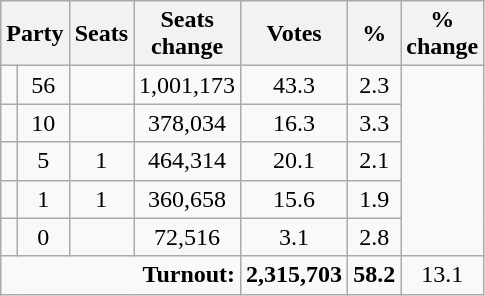<table class="wikitable sortable">
<tr>
<th colspan="2" rowspan="1" align="center">Party</th>
<th align="center">Seats</th>
<th align="center">Seats<br>change</th>
<th align="center">Votes</th>
<th align="center">%</th>
<th align="center">%<br>change</th>
</tr>
<tr>
<td></td>
<td align="center">56</td>
<td align="center"></td>
<td align="center">1,001,173</td>
<td align="center">43.3</td>
<td align="center">2.3</td>
</tr>
<tr>
<td></td>
<td align="center">10</td>
<td align="center"></td>
<td align="center">378,034</td>
<td align="center">16.3</td>
<td align="center">3.3</td>
</tr>
<tr>
<td></td>
<td align="center">5</td>
<td align="center">1</td>
<td align="center">464,314</td>
<td align="center">20.1</td>
<td align="center">2.1</td>
</tr>
<tr>
<td></td>
<td align="center">1</td>
<td align="center">1</td>
<td align="center">360,658</td>
<td align="center">15.6</td>
<td align="center">1.9</td>
</tr>
<tr>
<td></td>
<td align="center">0</td>
<td align="center"></td>
<td align="center">72,516</td>
<td align="center">3.1</td>
<td align="center">2.8</td>
</tr>
<tr>
<td colspan="4" rowspan="1" align="right"><strong>Turnout:</strong></td>
<td align="center"><strong>2,315,703</strong></td>
<td align="center"><strong>58.2</strong></td>
<td align="center">13.1</td>
</tr>
</table>
